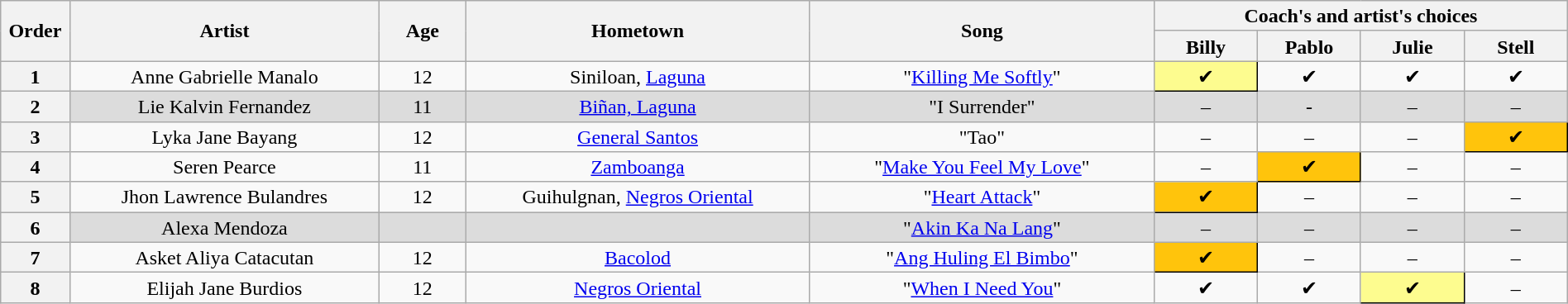<table class="wikitable" style="text-align:center; line-height:17px; width:100%">
<tr>
<th scope="col" rowspan="2" style="width:04%">Order</th>
<th scope="col" rowspan="2" style="width:18%">Artist</th>
<th scope="col" rowspan="2" style="width:05%">Age</th>
<th scope="col" rowspan="2" style="width:20%">Hometown</th>
<th scope="col" rowspan="2" style="width:20%">Song</th>
<th scope="col" colspan="4" style="width:24%">Coach's and artist's choices</th>
</tr>
<tr>
<th style="width:06%">Billy</th>
<th style="width:06%">Pablo</th>
<th style="width:06%">Julie</th>
<th style="width:06%">Stell</th>
</tr>
<tr>
<th>1</th>
<td>Anne Gabrielle Manalo</td>
<td>12</td>
<td>Siniloan, <a href='#'>Laguna</a></td>
<td>"<a href='#'>Killing Me Softly</a>"</td>
<td style="background:#fdfc8f; border:1px solid black">✔</td>
<td>✔</td>
<td>✔</td>
<td>✔</td>
</tr>
<tr style="background:#dcdcdc">
<th>2</th>
<td>Lie Kalvin Fernandez</td>
<td>11</td>
<td><a href='#'>Biñan, Laguna</a></td>
<td>"I Surrender"</td>
<td>–</td>
<td>-</td>
<td>–</td>
<td>–</td>
</tr>
<tr>
<th>3</th>
<td>Lyka Jane Bayang</td>
<td>12</td>
<td><a href='#'>General Santos</a></td>
<td>"Tao"</td>
<td>–</td>
<td>–</td>
<td>–</td>
<td style="background:#FFC40C; border:1px solid black">✔</td>
</tr>
<tr>
<th>4</th>
<td>Seren Pearce</td>
<td>11</td>
<td><a href='#'>Zamboanga</a></td>
<td>"<a href='#'>Make You Feel My Love</a>"</td>
<td>–</td>
<td style="background:#FFC40C; border:1px solid black">✔</td>
<td>–</td>
<td>–</td>
</tr>
<tr>
<th>5</th>
<td>Jhon Lawrence Bulandres</td>
<td>12</td>
<td>Guihulgnan, <a href='#'>Negros Oriental</a></td>
<td>"<a href='#'>Heart Attack</a>"</td>
<td style="background:#FFC40C; border:1px solid black">✔</td>
<td>–</td>
<td>–</td>
<td>–</td>
</tr>
<tr style="background:#dcdcdc">
<th>6</th>
<td>Alexa Mendoza</td>
<td></td>
<td></td>
<td>"<a href='#'>Akin Ka Na Lang</a>"</td>
<td>–</td>
<td>–</td>
<td>–</td>
<td>–</td>
</tr>
<tr>
<th>7</th>
<td>Asket Aliya Catacutan</td>
<td>12</td>
<td><a href='#'>Bacolod</a></td>
<td>"<a href='#'>Ang Huling El Bimbo</a>"</td>
<td style="background:#FFC40C; border:1px solid black">✔</td>
<td>–</td>
<td>–</td>
<td>–</td>
</tr>
<tr>
<th>8</th>
<td>Elijah Jane Burdios</td>
<td>12</td>
<td><a href='#'>Negros Oriental</a></td>
<td>"<a href='#'>When I Need You</a>"</td>
<td>✔</td>
<td>✔</td>
<td style="background:#fdfc8f; border:1px solid black">✔</td>
<td>–</td>
</tr>
</table>
